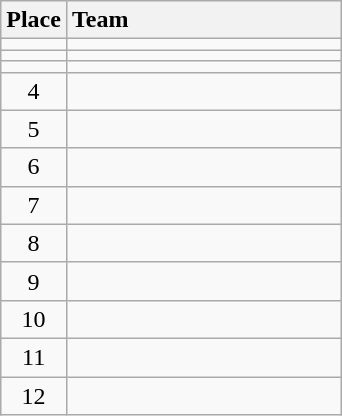<table class="wikitable" style="text-align:center; padding-bottom:0;">
<tr>
<th>Place</th>
<th style="width:11em; text-align:left;">Team</th>
</tr>
<tr>
<td></td>
<td align=left></td>
</tr>
<tr>
<td></td>
<td align=left></td>
</tr>
<tr>
<td></td>
<td align=left></td>
</tr>
<tr>
<td>4</td>
<td align=left></td>
</tr>
<tr>
<td>5</td>
<td align=left></td>
</tr>
<tr>
<td>6</td>
<td align=left></td>
</tr>
<tr>
<td>7</td>
<td align=left></td>
</tr>
<tr>
<td>8</td>
<td align=left></td>
</tr>
<tr>
<td>9</td>
<td align=left></td>
</tr>
<tr>
<td>10</td>
<td align=left></td>
</tr>
<tr>
<td>11</td>
<td align=left></td>
</tr>
<tr>
<td>12</td>
<td align=left></td>
</tr>
</table>
